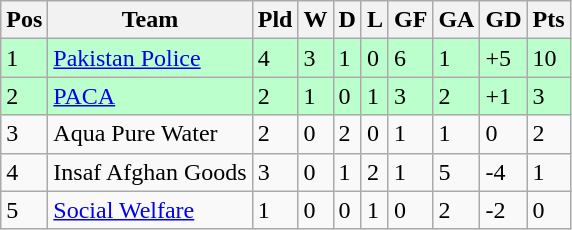<table class="wikitable">
<tr>
<th>Pos</th>
<th>Team</th>
<th>Pld</th>
<th>W</th>
<th>D</th>
<th>L</th>
<th>GF</th>
<th>GA</th>
<th>GD</th>
<th>Pts</th>
</tr>
<tr style="background:#bfc">
<td>1</td>
<td Aqua Pure Water><a href='#'>Pakistan Police</a></td>
<td>4</td>
<td>3</td>
<td>1</td>
<td>0</td>
<td>6</td>
<td>1</td>
<td>+5</td>
<td>10</td>
</tr>
<tr style="background:#bfc">
<td>2</td>
<td Insaf Afghan Goods><a href='#'>PACA</a></td>
<td>2</td>
<td>1</td>
<td>0</td>
<td>1</td>
<td>3</td>
<td>2</td>
<td>+1</td>
<td>3</td>
</tr>
<tr>
<td>3</td>
<td>Aqua Pure Water</td>
<td>2</td>
<td>0</td>
<td>2</td>
<td>0</td>
<td>1</td>
<td>1</td>
<td>0</td>
<td>2</td>
</tr>
<tr>
<td>4</td>
<td>Insaf Afghan Goods</td>
<td>3</td>
<td>0</td>
<td>1</td>
<td>2</td>
<td>1</td>
<td>5</td>
<td>-4</td>
<td>1</td>
</tr>
<tr>
<td>5</td>
<td><a href='#'>Social Welfare</a></td>
<td>1</td>
<td>0</td>
<td>0</td>
<td>1</td>
<td>0</td>
<td>2</td>
<td>-2</td>
<td>0</td>
</tr>
</table>
